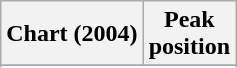<table class="wikitable plainrowheaders sortable">
<tr>
<th scope="col">Chart (2004)</th>
<th scope="col">Peak<br>position</th>
</tr>
<tr>
</tr>
<tr>
</tr>
</table>
